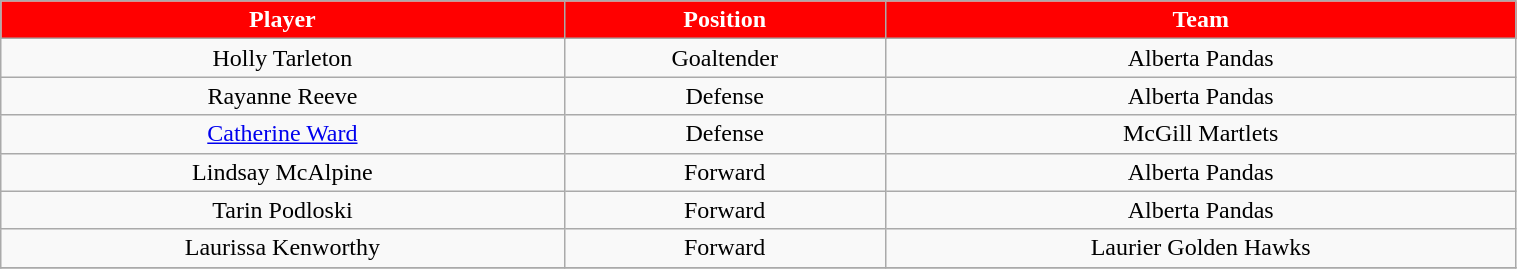<table class="wikitable" width="80%">
<tr align="center"  style="background:red;color:white;">
<td><strong>Player</strong></td>
<td><strong>Position</strong></td>
<td><strong>Team</strong></td>
</tr>
<tr align="center" bgcolor="">
<td>Holly Tarleton</td>
<td>Goaltender</td>
<td>Alberta Pandas</td>
</tr>
<tr align="center" bgcolor="">
<td>Rayanne Reeve</td>
<td>Defense</td>
<td>Alberta Pandas</td>
</tr>
<tr align="center" bgcolor="">
<td><a href='#'>Catherine Ward</a></td>
<td>Defense</td>
<td>McGill Martlets</td>
</tr>
<tr align="center" bgcolor="">
<td>Lindsay McAlpine</td>
<td>Forward</td>
<td>Alberta Pandas</td>
</tr>
<tr align="center" bgcolor="">
<td>Tarin Podloski</td>
<td>Forward</td>
<td>Alberta Pandas</td>
</tr>
<tr align="center" bgcolor="">
<td>Laurissa Kenworthy</td>
<td>Forward</td>
<td>Laurier Golden Hawks</td>
</tr>
<tr align="center" bgcolor="">
</tr>
</table>
